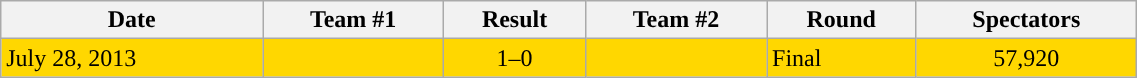<table class="wikitable" style="text-align:left; width:60%;">
<tr>
<th style="text-align:center;">Date</th>
<th style="text-align:center;">Team #1</th>
<th style="text-align:center;">Result</th>
<th style="text-align:center;">Team #2</th>
<th style="text-align:center;">Round</th>
<th style="text-align:center;">Spectators</th>
</tr>
<tr style="background:gold;">
<td>July 28, 2013</td>
<td><strong></strong></td>
<td style="text-align:center;">1–0</td>
<td></td>
<td>Final</td>
<td style="text-align:center;">57,920</td>
</tr>
</table>
